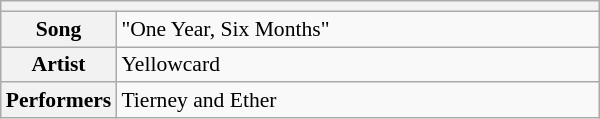<table class="wikitable" style="font-size: 90%" width=400px>
<tr>
<th colspan=2></th>
</tr>
<tr>
<th width=10%>Song</th>
<td>"One Year, Six Months"</td>
</tr>
<tr>
<th width=10%>Artist</th>
<td>Yellowcard</td>
</tr>
<tr>
<th width=10%>Performers</th>
<td>Tierney and Ether</td>
</tr>
</table>
